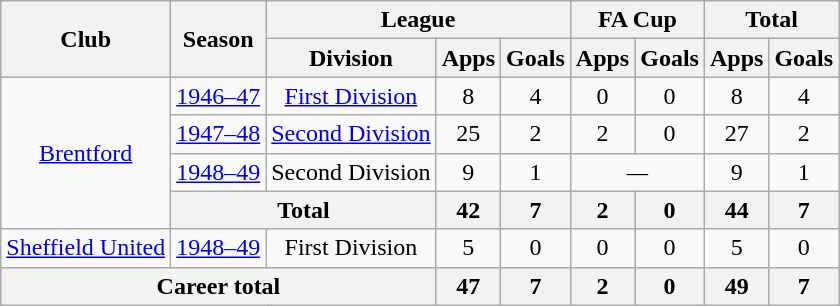<table class="wikitable" style="text-align: center;">
<tr>
<th rowspan="2">Club</th>
<th rowspan="2">Season</th>
<th colspan="3">League</th>
<th colspan="2">FA Cup</th>
<th colspan="2">Total</th>
</tr>
<tr>
<th>Division</th>
<th>Apps</th>
<th>Goals</th>
<th>Apps</th>
<th>Goals</th>
<th>Apps</th>
<th>Goals</th>
</tr>
<tr>
<td rowspan="4"><a href='#'>Brentford</a></td>
<td><a href='#'>1946–47</a></td>
<td><a href='#'>First Division</a></td>
<td>8</td>
<td>4</td>
<td>0</td>
<td>0</td>
<td>8</td>
<td>4</td>
</tr>
<tr>
<td><a href='#'>1947–48</a></td>
<td><a href='#'>Second Division</a></td>
<td>25</td>
<td>2</td>
<td>2</td>
<td>0</td>
<td>27</td>
<td>2</td>
</tr>
<tr>
<td><a href='#'>1948–49</a></td>
<td>Second Division</td>
<td>9</td>
<td>1</td>
<td colspan="2"><em>—</em></td>
<td>9</td>
<td>1</td>
</tr>
<tr>
<th colspan="2">Total</th>
<th>42</th>
<th>7</th>
<th>2</th>
<th>0</th>
<th>44</th>
<th>7</th>
</tr>
<tr>
<td><a href='#'>Sheffield United</a></td>
<td><a href='#'>1948–49</a></td>
<td>First Division</td>
<td>5</td>
<td>0</td>
<td>0</td>
<td>0</td>
<td>5</td>
<td>0</td>
</tr>
<tr>
<th colspan="3">Career total</th>
<th>47</th>
<th>7</th>
<th>2</th>
<th>0</th>
<th>49</th>
<th>7</th>
</tr>
</table>
